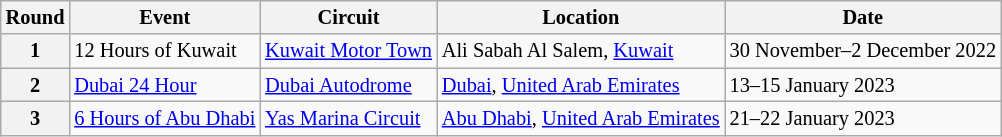<table class="wikitable" style="font-size: 85%;">
<tr>
<th>Round</th>
<th>Event</th>
<th>Circuit</th>
<th>Location</th>
<th>Date</th>
</tr>
<tr>
<th>1</th>
<td>12 Hours of Kuwait</td>
<td> <a href='#'>Kuwait Motor Town</a></td>
<td>Ali Sabah Al Salem, <a href='#'>Kuwait</a></td>
<td>30 November–2 December 2022</td>
</tr>
<tr>
<th>2</th>
<td><a href='#'>Dubai 24 Hour</a></td>
<td> <a href='#'>Dubai Autodrome</a></td>
<td><a href='#'>Dubai</a>, <a href='#'>United Arab Emirates</a></td>
<td>13–15 January 2023</td>
</tr>
<tr>
<th>3</th>
<td><a href='#'>6 Hours of Abu Dhabi</a></td>
<td> <a href='#'>Yas Marina Circuit</a></td>
<td><a href='#'>Abu Dhabi</a>, <a href='#'>United Arab Emirates</a></td>
<td>21–22 January 2023</td>
</tr>
</table>
